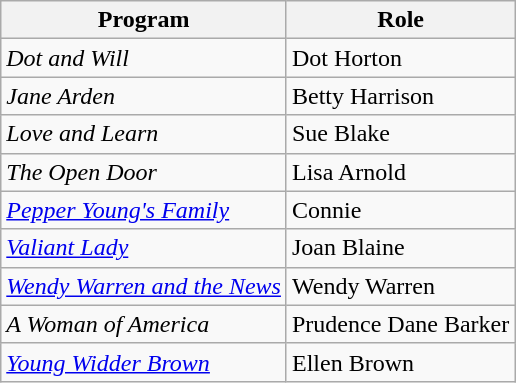<table class="wikitable">
<tr>
<th>Program</th>
<th>Role</th>
</tr>
<tr>
<td><em>Dot and Will</em></td>
<td>Dot Horton</td>
</tr>
<tr>
<td><em>Jane Arden</em></td>
<td>Betty Harrison</td>
</tr>
<tr>
<td><em>Love and Learn</em></td>
<td>Sue Blake</td>
</tr>
<tr>
<td><em>The Open Door</em></td>
<td>Lisa Arnold</td>
</tr>
<tr>
<td><em><a href='#'>Pepper Young's Family</a></em></td>
<td>Connie</td>
</tr>
<tr>
<td><em><a href='#'>Valiant Lady</a></em></td>
<td>Joan Blaine</td>
</tr>
<tr>
<td><em><a href='#'>Wendy Warren and the News</a></em></td>
<td>Wendy Warren</td>
</tr>
<tr>
<td><em>A Woman of America</em></td>
<td>Prudence Dane Barker</td>
</tr>
<tr>
<td><em><a href='#'>Young Widder Brown</a></em></td>
<td>Ellen Brown</td>
</tr>
</table>
